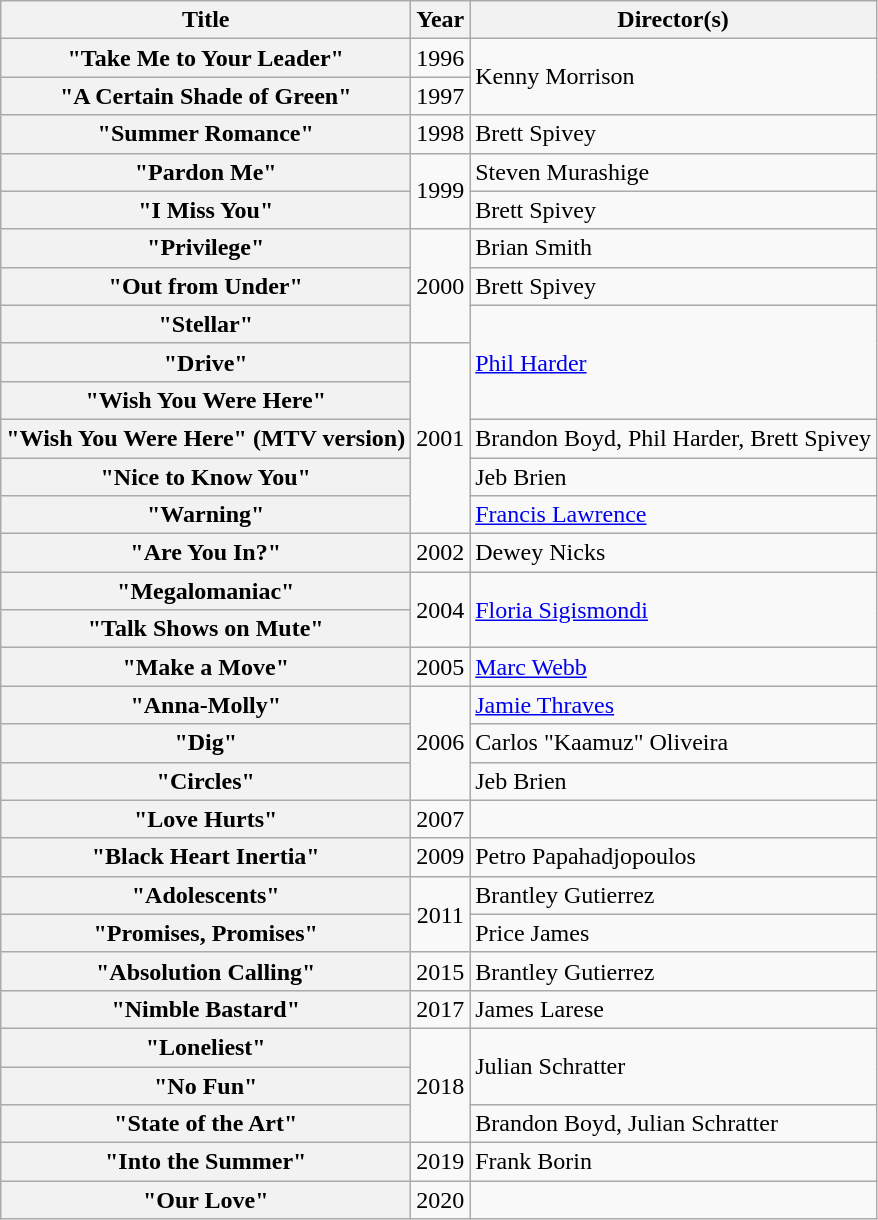<table class="wikitable plainrowheaders">
<tr>
<th>Title</th>
<th>Year</th>
<th>Director(s)</th>
</tr>
<tr>
<th scope="row">"Take Me to Your Leader"</th>
<td style="text-align:center;">1996</td>
<td rowspan="2">Kenny Morrison</td>
</tr>
<tr>
<th scope="row">"A Certain Shade of Green"</th>
<td style="text-align:center;">1997</td>
</tr>
<tr>
<th scope="row">"Summer Romance"</th>
<td style="text-align:center;">1998</td>
<td>Brett Spivey</td>
</tr>
<tr>
<th scope="row">"Pardon Me"</th>
<td rowspan="2" style="text-align:center;">1999</td>
<td>Steven Murashige</td>
</tr>
<tr>
<th scope="row">"I Miss You"</th>
<td>Brett Spivey</td>
</tr>
<tr>
<th scope="row">"Privilege"</th>
<td rowspan="3" style="text-align:center;">2000</td>
<td>Brian Smith</td>
</tr>
<tr>
<th scope="row">"Out from Under"</th>
<td>Brett Spivey</td>
</tr>
<tr>
<th scope="row">"Stellar"</th>
<td rowspan="3"><a href='#'>Phil Harder</a></td>
</tr>
<tr>
<th scope="row">"Drive"</th>
<td rowspan="5" style="text-align:center;">2001</td>
</tr>
<tr>
<th scope="row">"Wish You Were Here"</th>
</tr>
<tr>
<th scope="row">"Wish You Were Here" (MTV version)</th>
<td>Brandon Boyd, Phil Harder, Brett Spivey</td>
</tr>
<tr>
<th scope="row">"Nice to Know You"</th>
<td>Jeb Brien</td>
</tr>
<tr>
<th scope="row">"Warning"</th>
<td><a href='#'>Francis Lawrence</a></td>
</tr>
<tr>
<th scope="row">"Are You In?"</th>
<td style="text-align:center;">2002</td>
<td>Dewey Nicks</td>
</tr>
<tr>
<th scope="row">"Megalomaniac"</th>
<td style="text-align:center;" rowspan="2">2004</td>
<td rowspan="2"><a href='#'>Floria Sigismondi</a></td>
</tr>
<tr>
<th scope="row">"Talk Shows on Mute"</th>
</tr>
<tr>
<th scope="row">"Make a Move"</th>
<td style="text-align:center;">2005</td>
<td><a href='#'>Marc Webb</a></td>
</tr>
<tr>
<th scope="row">"Anna-Molly"</th>
<td style="text-align:center;" rowspan="3">2006</td>
<td><a href='#'>Jamie Thraves</a></td>
</tr>
<tr>
<th scope="row">"Dig"</th>
<td>Carlos "Kaamuz" Oliveira</td>
</tr>
<tr>
<th scope="row">"Circles"</th>
<td>Jeb Brien</td>
</tr>
<tr>
<th scope="row">"Love Hurts"</th>
<td style="text-align:center;">2007</td>
<td></td>
</tr>
<tr>
<th scope="row">"Black Heart Inertia"</th>
<td style="text-align:center;">2009</td>
<td>Petro Papahadjopoulos</td>
</tr>
<tr>
<th scope="row">"Adolescents"</th>
<td style="text-align:center;" rowspan="2">2011</td>
<td>Brantley Gutierrez</td>
</tr>
<tr>
<th scope="row">"Promises, Promises"</th>
<td>Price James</td>
</tr>
<tr>
<th scope="row">"Absolution Calling"</th>
<td>2015</td>
<td>Brantley Gutierrez</td>
</tr>
<tr>
<th scope="row">"Nimble Bastard"</th>
<td>2017</td>
<td>James Larese</td>
</tr>
<tr>
<th scope="row">"Loneliest"</th>
<td style="text-align:center;" rowspan="3">2018</td>
<td rowspan="2">Julian Schratter</td>
</tr>
<tr>
<th scope="row">"No Fun"</th>
</tr>
<tr>
<th scope="row">"State of the Art"</th>
<td>Brandon Boyd, Julian Schratter</td>
</tr>
<tr>
<th scope="row">"Into the Summer"</th>
<td style="text-align:center;">2019</td>
<td>Frank Borin</td>
</tr>
<tr>
<th scope="row">"Our Love"</th>
<td style="text-align:center;">2020</td>
<td></td>
</tr>
</table>
